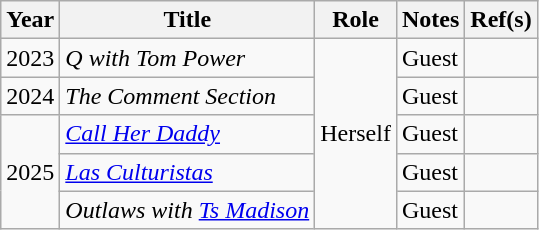<table class="wikitable">
<tr>
<th>Year</th>
<th>Title</th>
<th>Role</th>
<th>Notes</th>
<th>Ref(s)</th>
</tr>
<tr>
<td>2023</td>
<td><em>Q with Tom Power</em></td>
<td rowspan="5">Herself</td>
<td>Guest</td>
<td></td>
</tr>
<tr>
<td>2024</td>
<td><em>The Comment Section</em></td>
<td>Guest</td>
<td></td>
</tr>
<tr>
<td rowspan="3">2025</td>
<td><em><a href='#'>Call Her Daddy</a></em></td>
<td>Guest</td>
<td></td>
</tr>
<tr>
<td><em><a href='#'>Las Culturistas</a></em></td>
<td>Guest</td>
<td></td>
</tr>
<tr>
<td><em>Outlaws with <a href='#'>Ts Madison</a></em></td>
<td>Guest</td>
<td></td>
</tr>
</table>
